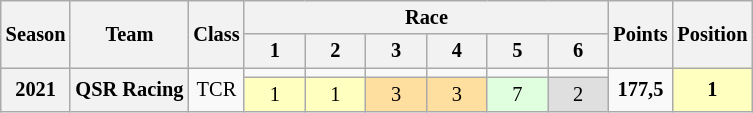<table class="wikitable" style="text-align:center; font-size:85%;">
<tr>
<th rowspan="2">Season</th>
<th rowspan="2">Team</th>
<th rowspan="2">Class</th>
<th colspan="6">Race</th>
<th rowspan="2"><strong>Points</strong></th>
<th rowspan="2"><strong>Position</strong></th>
</tr>
<tr>
<th style="width:2.5em">1</th>
<th style="width:2.5em">2</th>
<th style="width:2.5em">3</th>
<th style="width:2.5em">4</th>
<th style="width:2.5em">5</th>
<th style="width:2.5em">6</th>
</tr>
<tr>
<th rowspan="2">2021</th>
<th rowspan="2">QSR Racing</th>
<td rowspan="2">TCR</td>
<td></td>
<td></td>
<td></td>
<td></td>
<td></td>
<td></td>
<td rowspan="2"><strong>177,5</strong></td>
<td rowspan="2" style="background:#FFFFBF;"><strong>1</strong></td>
</tr>
<tr>
<td style="background:#FFFFBF;">1</td>
<td style="background:#FFFFBF;">1</td>
<td style="background:#FFDF9F;">3</td>
<td style="background:#FFDF9F;">3</td>
<td style="background:#DFFFDF;">7</td>
<td style="background:#DFDFDF;">2</td>
</tr>
</table>
